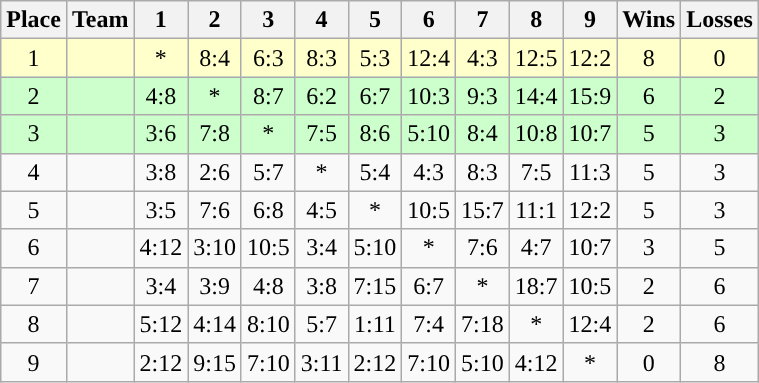<table class="wikitable" style="text-align:center;">
<tr>
<th>Place</th>
<th>Team</th>
<th width="25">1</th>
<th width="25">2</th>
<th width="25">3</th>
<th width="25">4</th>
<th width="25">5</th>
<th width="25">6</th>
<th width="25">7</th>
<th width="25">8</th>
<th width="25">9</th>
<th>Wins</th>
<th>Losses</th>
</tr>
<tr bgcolor=#ffc>
<td>1</td>
<td align="left"></td>
<td>*</td>
<td>8:4</td>
<td>6:3</td>
<td>8:3</td>
<td>5:3</td>
<td>12:4</td>
<td>4:3</td>
<td>12:5</td>
<td>12:2</td>
<td>8</td>
<td>0</td>
</tr>
<tr bgcolor=#cfc>
<td>2</td>
<td align="left"></td>
<td>4:8</td>
<td>*</td>
<td>8:7</td>
<td>6:2</td>
<td>6:7</td>
<td>10:3</td>
<td>9:3</td>
<td>14:4</td>
<td>15:9</td>
<td>6</td>
<td>2</td>
</tr>
<tr bgcolor=#cfc>
<td>3</td>
<td align="left"></td>
<td>3:6</td>
<td>7:8</td>
<td>*</td>
<td>7:5</td>
<td>8:6</td>
<td>5:10</td>
<td>8:4</td>
<td>10:8</td>
<td>10:7</td>
<td>5</td>
<td>3</td>
</tr>
<tr>
<td>4</td>
<td align="left"></td>
<td>3:8</td>
<td>2:6</td>
<td>5:7</td>
<td>*</td>
<td>5:4</td>
<td>4:3</td>
<td>8:3</td>
<td>7:5</td>
<td>11:3</td>
<td>5</td>
<td>3</td>
</tr>
<tr>
<td>5</td>
<td align="left"></td>
<td>3:5</td>
<td>7:6</td>
<td>6:8</td>
<td>4:5</td>
<td>*</td>
<td>10:5</td>
<td>15:7</td>
<td>11:1</td>
<td>12:2</td>
<td>5</td>
<td>3</td>
</tr>
<tr>
<td>6</td>
<td align="left"></td>
<td>4:12</td>
<td>3:10</td>
<td>10:5</td>
<td>3:4</td>
<td>5:10</td>
<td>*</td>
<td>7:6</td>
<td>4:7</td>
<td>10:7</td>
<td>3</td>
<td>5</td>
</tr>
<tr>
<td>7</td>
<td align="left"></td>
<td>3:4</td>
<td>3:9</td>
<td>4:8</td>
<td>3:8</td>
<td>7:15</td>
<td>6:7</td>
<td>*</td>
<td>18:7</td>
<td>10:5</td>
<td>2</td>
<td>6</td>
</tr>
<tr>
<td>8</td>
<td align="left"></td>
<td>5:12</td>
<td>4:14</td>
<td>8:10</td>
<td>5:7</td>
<td>1:11</td>
<td>7:4</td>
<td>7:18</td>
<td>*</td>
<td>12:4</td>
<td>2</td>
<td>6</td>
</tr>
<tr>
<td>9</td>
<td align="left"></td>
<td>2:12</td>
<td>9:15</td>
<td>7:10</td>
<td>3:11</td>
<td>2:12</td>
<td>7:10</td>
<td>5:10</td>
<td>4:12</td>
<td>*</td>
<td>0</td>
<td>8</td>
</tr>
</table>
